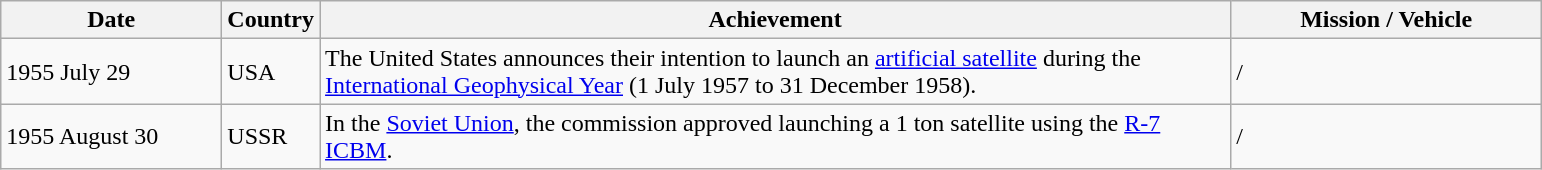<table class="wikitable">
<tr>
<th width="140">Date</th>
<th width="10">Country</th>
<th width="600">Achievement</th>
<th width="200">Mission / Vehicle</th>
</tr>
<tr>
<td>1955 July 29</td>
<td> USA</td>
<td>The United States announces their intention to launch an <a href='#'>artificial satellite</a> during the <a href='#'>International Geophysical Year</a> (1 July 1957 to 31 December 1958).</td>
<td>/</td>
</tr>
<tr>
<td>1955 August 30</td>
<td> USSR</td>
<td>In the <a href='#'>Soviet Union</a>, the commission approved launching a 1 ton satellite using the <a href='#'>R-7 ICBM</a>.</td>
<td>/</td>
</tr>
</table>
